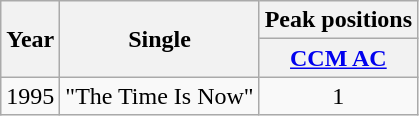<table class="wikitable">
<tr>
<th rowspan="2">Year</th>
<th rowspan="2">Single</th>
<th>Peak positions</th>
</tr>
<tr>
<th><a href='#'>CCM AC</a></th>
</tr>
<tr>
<td>1995</td>
<td>"The Time Is Now"</td>
<td align="center">1</td>
</tr>
</table>
